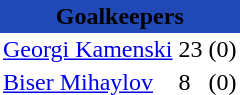<table class="toccolours" border="0" cellpadding="2" cellspacing="0" align="left" style="margin:0.5em;">
<tr>
<th colspan="4" align="center" bgcolor="#2049B7"><span>Goalkeepers</span></th>
</tr>
<tr>
<td> <a href='#'>Georgi Kamenski</a></td>
<td>23</td>
<td>(0)</td>
</tr>
<tr>
<td> <a href='#'>Biser Mihaylov</a></td>
<td>8</td>
<td>(0)</td>
</tr>
<tr>
</tr>
</table>
